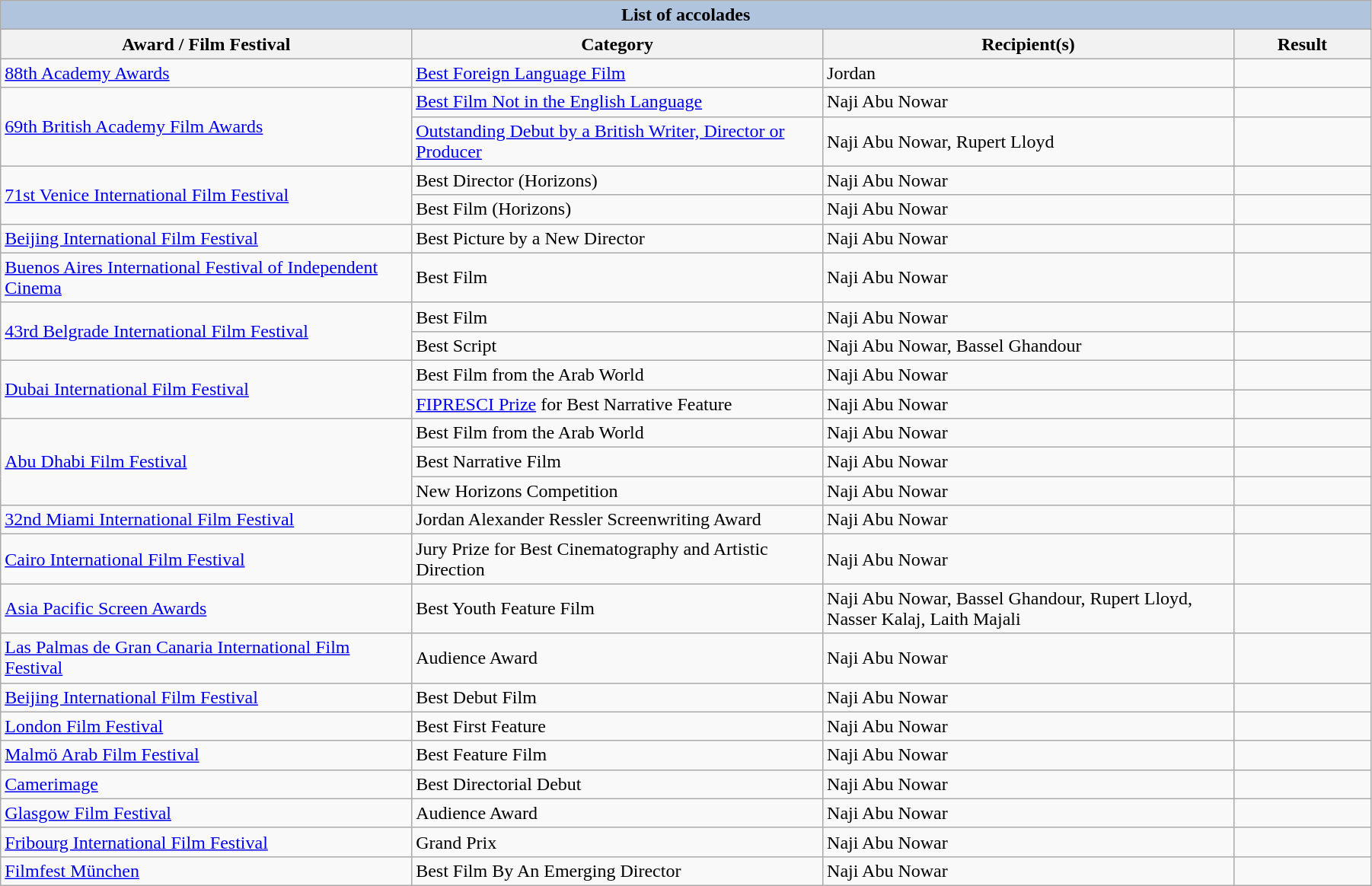<table class="wikitable sortable" style="width:95%;">
<tr style="background:#ccc; text-align:center;">
<th colspan=5 style="background:#B0C4DE;">List of accolades</th>
</tr>
<tr style="background:#ccc; text-align:center;">
<th scope="col" style="width:30%;">Award / Film Festival</th>
<th scope="col" style="width:30%;">Category</th>
<th scope="col" style="width:30%;">Recipient(s)</th>
<th scope="col" style="width:10%;">Result</th>
</tr>
<tr>
<td><a href='#'>88th Academy Awards</a></td>
<td><a href='#'>Best Foreign Language Film</a></td>
<td>Jordan</td>
<td></td>
</tr>
<tr>
<td rowspan=2><a href='#'>69th British Academy Film Awards</a></td>
<td><a href='#'>Best Film Not in the English Language</a></td>
<td>Naji Abu Nowar</td>
<td></td>
</tr>
<tr>
<td><a href='#'>Outstanding Debut by a British Writer, Director or Producer</a></td>
<td>Naji Abu Nowar, Rupert Lloyd</td>
<td></td>
</tr>
<tr>
<td rowspan=2><a href='#'>71st Venice International Film Festival</a></td>
<td>Best Director (Horizons)</td>
<td>Naji Abu Nowar</td>
<td></td>
</tr>
<tr>
<td>Best Film (Horizons)</td>
<td>Naji Abu Nowar</td>
<td></td>
</tr>
<tr>
<td><a href='#'>Beijing International Film Festival</a></td>
<td>Best Picture by a New Director</td>
<td>Naji Abu Nowar</td>
<td></td>
</tr>
<tr>
<td><a href='#'>Buenos Aires International Festival of Independent Cinema</a></td>
<td>Best Film</td>
<td>Naji Abu Nowar</td>
<td></td>
</tr>
<tr>
<td rowspan=2><a href='#'>43rd Belgrade International Film Festival</a></td>
<td>Best Film</td>
<td>Naji Abu Nowar</td>
<td></td>
</tr>
<tr>
<td>Best Script</td>
<td>Naji Abu Nowar, Bassel Ghandour</td>
<td></td>
</tr>
<tr>
<td rowspan=2><a href='#'>Dubai International Film Festival</a></td>
<td>Best Film from the Arab World</td>
<td>Naji Abu Nowar</td>
<td></td>
</tr>
<tr>
<td><a href='#'>FIPRESCI Prize</a> for Best Narrative Feature</td>
<td>Naji Abu Nowar</td>
<td></td>
</tr>
<tr>
<td rowspan=3><a href='#'>Abu Dhabi Film Festival</a></td>
<td>Best Film from the Arab World</td>
<td>Naji Abu Nowar</td>
<td></td>
</tr>
<tr>
<td>Best Narrative Film</td>
<td>Naji Abu Nowar</td>
<td></td>
</tr>
<tr>
<td>New Horizons Competition</td>
<td>Naji Abu Nowar</td>
<td></td>
</tr>
<tr>
<td><a href='#'>32nd Miami International Film Festival</a></td>
<td>Jordan Alexander Ressler Screenwriting Award</td>
<td>Naji Abu Nowar</td>
<td></td>
</tr>
<tr>
<td><a href='#'>Cairo International Film Festival</a></td>
<td>Jury Prize for Best Cinematography and Artistic Direction</td>
<td>Naji Abu Nowar</td>
<td></td>
</tr>
<tr>
<td><a href='#'>Asia Pacific Screen Awards</a></td>
<td>Best Youth Feature Film</td>
<td>Naji Abu Nowar, Bassel Ghandour, Rupert Lloyd, Nasser Kalaj, Laith Majali</td>
<td></td>
</tr>
<tr>
<td><a href='#'>Las Palmas de Gran Canaria International Film Festival</a></td>
<td>Audience Award</td>
<td>Naji Abu Nowar</td>
<td></td>
</tr>
<tr>
<td><a href='#'>Beijing International Film Festival</a></td>
<td>Best Debut Film</td>
<td>Naji Abu Nowar</td>
<td></td>
</tr>
<tr>
<td><a href='#'>London Film Festival</a></td>
<td>Best First Feature</td>
<td>Naji Abu Nowar</td>
<td></td>
</tr>
<tr>
<td><a href='#'>Malmö Arab Film Festival</a></td>
<td>Best Feature Film</td>
<td>Naji Abu Nowar</td>
<td></td>
</tr>
<tr>
<td><a href='#'>Camerimage</a></td>
<td>Best Directorial Debut</td>
<td>Naji Abu Nowar</td>
<td></td>
</tr>
<tr>
<td><a href='#'>Glasgow Film Festival</a></td>
<td>Audience Award</td>
<td>Naji Abu Nowar</td>
<td></td>
</tr>
<tr>
<td><a href='#'>Fribourg International Film Festival</a></td>
<td>Grand Prix</td>
<td>Naji Abu Nowar</td>
<td></td>
</tr>
<tr>
<td><a href='#'>Filmfest München</a></td>
<td>Best Film By An Emerging Director</td>
<td>Naji Abu Nowar</td>
<td></td>
</tr>
</table>
